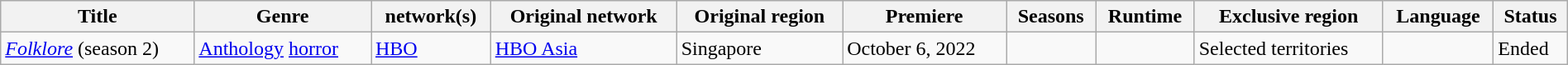<table class="wikitable sortable" style="width:100%;">
<tr>
<th>Title</th>
<th>Genre</th>
<th> network(s)</th>
<th>Original network</th>
<th>Original region</th>
<th>Premiere</th>
<th>Seasons</th>
<th>Runtime</th>
<th>Exclusive region</th>
<th>Language</th>
<th>Status</th>
</tr>
<tr>
<td><em><a href='#'>Folklore</a></em> (season 2)</td>
<td><a href='#'>Anthology</a> <a href='#'>horror</a></td>
<td><a href='#'>HBO</a></td>
<td><a href='#'>HBO Asia</a></td>
<td>Singapore</td>
<td>October 6, 2022</td>
<td></td>
<td></td>
<td>Selected territories</td>
<td></td>
<td>Ended</td>
</tr>
</table>
